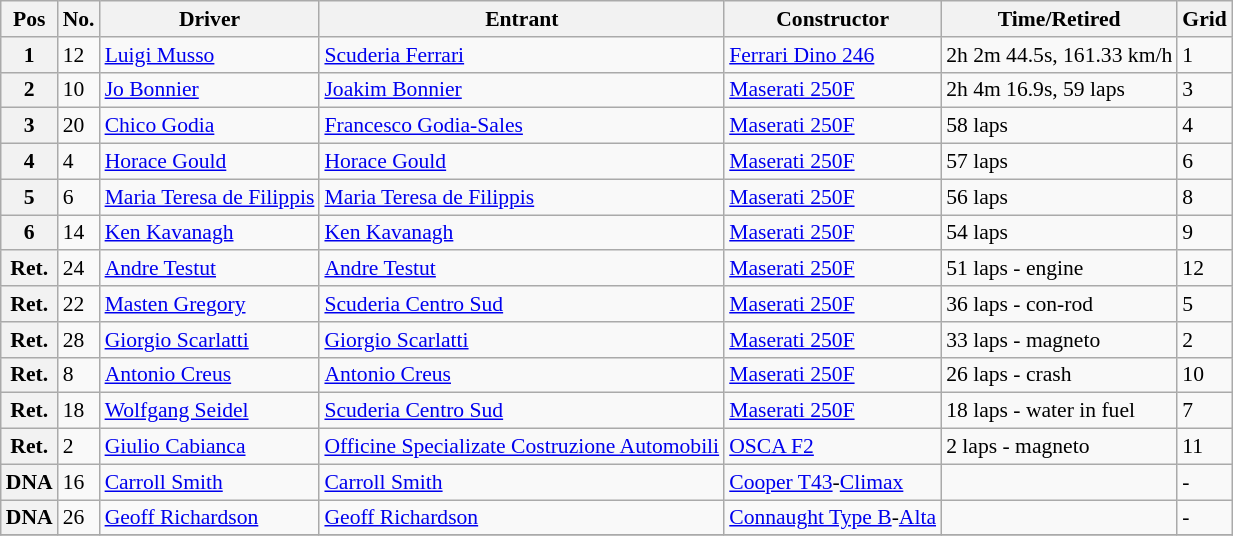<table class="wikitable" style="font-size: 90%;">
<tr>
<th>Pos</th>
<th>No.</th>
<th>Driver</th>
<th>Entrant</th>
<th>Constructor</th>
<th>Time/Retired</th>
<th>Grid</th>
</tr>
<tr>
<th>1</th>
<td>12</td>
<td> <a href='#'>Luigi Musso</a></td>
<td><a href='#'>Scuderia Ferrari</a></td>
<td><a href='#'>Ferrari Dino 246</a></td>
<td>2h 2m 44.5s, 161.33 km/h</td>
<td>1</td>
</tr>
<tr>
<th>2</th>
<td>10</td>
<td> <a href='#'>Jo Bonnier</a></td>
<td><a href='#'>Joakim Bonnier</a></td>
<td><a href='#'>Maserati 250F</a></td>
<td>2h 4m 16.9s, 59 laps</td>
<td>3</td>
</tr>
<tr>
<th>3</th>
<td>20</td>
<td> <a href='#'>Chico Godia</a></td>
<td><a href='#'>Francesco Godia-Sales</a></td>
<td><a href='#'>Maserati 250F</a></td>
<td>58 laps</td>
<td>4</td>
</tr>
<tr>
<th>4</th>
<td>4</td>
<td> <a href='#'>Horace Gould</a></td>
<td><a href='#'>Horace Gould</a></td>
<td><a href='#'>Maserati 250F</a></td>
<td>57 laps</td>
<td>6</td>
</tr>
<tr>
<th>5</th>
<td>6</td>
<td> <a href='#'>Maria Teresa de Filippis</a></td>
<td><a href='#'>Maria Teresa de Filippis</a></td>
<td><a href='#'>Maserati 250F</a></td>
<td>56 laps</td>
<td>8</td>
</tr>
<tr>
<th>6</th>
<td>14</td>
<td> <a href='#'>Ken Kavanagh</a></td>
<td><a href='#'>Ken Kavanagh</a></td>
<td><a href='#'>Maserati 250F</a></td>
<td>54 laps</td>
<td>9</td>
</tr>
<tr>
<th>Ret.</th>
<td>24</td>
<td> <a href='#'>Andre Testut</a></td>
<td><a href='#'>Andre Testut</a></td>
<td><a href='#'>Maserati 250F</a></td>
<td>51 laps - engine</td>
<td>12</td>
</tr>
<tr>
<th>Ret.</th>
<td>22</td>
<td> <a href='#'>Masten Gregory</a></td>
<td><a href='#'>Scuderia Centro Sud</a></td>
<td><a href='#'>Maserati 250F</a></td>
<td>36 laps - con-rod</td>
<td>5</td>
</tr>
<tr>
<th>Ret.</th>
<td>28</td>
<td> <a href='#'>Giorgio Scarlatti</a></td>
<td><a href='#'>Giorgio Scarlatti</a></td>
<td><a href='#'>Maserati 250F</a></td>
<td>33 laps - magneto</td>
<td>2</td>
</tr>
<tr>
<th>Ret.</th>
<td>8</td>
<td> <a href='#'>Antonio Creus</a></td>
<td><a href='#'>Antonio Creus</a></td>
<td><a href='#'>Maserati 250F</a></td>
<td>26 laps - crash</td>
<td>10</td>
</tr>
<tr>
<th>Ret.</th>
<td>18</td>
<td> <a href='#'>Wolfgang Seidel</a></td>
<td><a href='#'>Scuderia Centro Sud</a></td>
<td><a href='#'>Maserati 250F</a></td>
<td>18 laps - water in fuel</td>
<td>7</td>
</tr>
<tr>
<th>Ret.</th>
<td>2</td>
<td> <a href='#'>Giulio Cabianca</a></td>
<td><a href='#'>Officine Specializate Costruzione Automobili</a></td>
<td><a href='#'>OSCA F2</a></td>
<td>2 laps - magneto</td>
<td>11</td>
</tr>
<tr>
<th>DNA</th>
<td>16</td>
<td> <a href='#'>Carroll Smith</a></td>
<td><a href='#'>Carroll Smith</a></td>
<td><a href='#'>Cooper T43</a>-<a href='#'>Climax</a></td>
<td></td>
<td>-</td>
</tr>
<tr>
<th>DNA</th>
<td>26</td>
<td> <a href='#'>Geoff Richardson</a></td>
<td><a href='#'>Geoff Richardson</a></td>
<td><a href='#'>Connaught Type B</a>-<a href='#'>Alta</a></td>
<td></td>
<td>-</td>
</tr>
<tr>
</tr>
</table>
